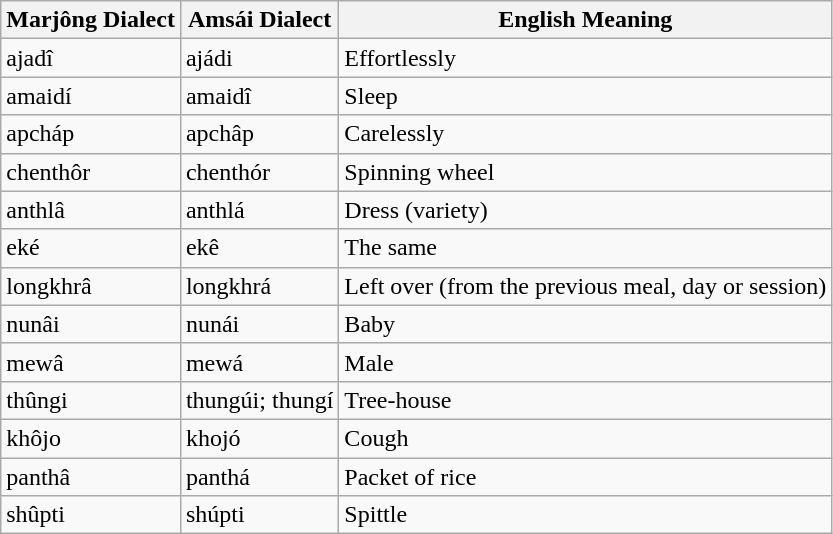<table class="wikitable">
<tr>
<th>Marjông Dialect</th>
<th>Amsái Dialect</th>
<th>English Meaning</th>
</tr>
<tr>
<td>ajadî</td>
<td>ajádi</td>
<td>Effortlessly</td>
</tr>
<tr>
<td>amaidí</td>
<td>amaidî</td>
<td>Sleep</td>
</tr>
<tr>
<td>apcháp</td>
<td>apchâp</td>
<td>Carelessly</td>
</tr>
<tr>
<td>chenthôr</td>
<td>chenthór</td>
<td>Spinning wheel</td>
</tr>
<tr>
<td>anthlâ</td>
<td>anthlá</td>
<td>Dress (variety)</td>
</tr>
<tr>
<td>eké</td>
<td>ekê</td>
<td>The same</td>
</tr>
<tr>
<td>longkhrâ</td>
<td>longkhrá</td>
<td>Left over (from the previous meal, day or session)</td>
</tr>
<tr>
<td>nunâi</td>
<td>nunái</td>
<td>Baby</td>
</tr>
<tr>
<td>mewâ</td>
<td>mewá</td>
<td>Male</td>
</tr>
<tr>
<td>thûngi</td>
<td>thungúi; thungí</td>
<td>Tree-house</td>
</tr>
<tr>
<td>khôjo</td>
<td>khojó</td>
<td>Cough</td>
</tr>
<tr>
<td>panthâ</td>
<td>panthá</td>
<td>Packet of rice</td>
</tr>
<tr>
<td>shûpti</td>
<td>shúpti</td>
<td>Spittle</td>
</tr>
</table>
